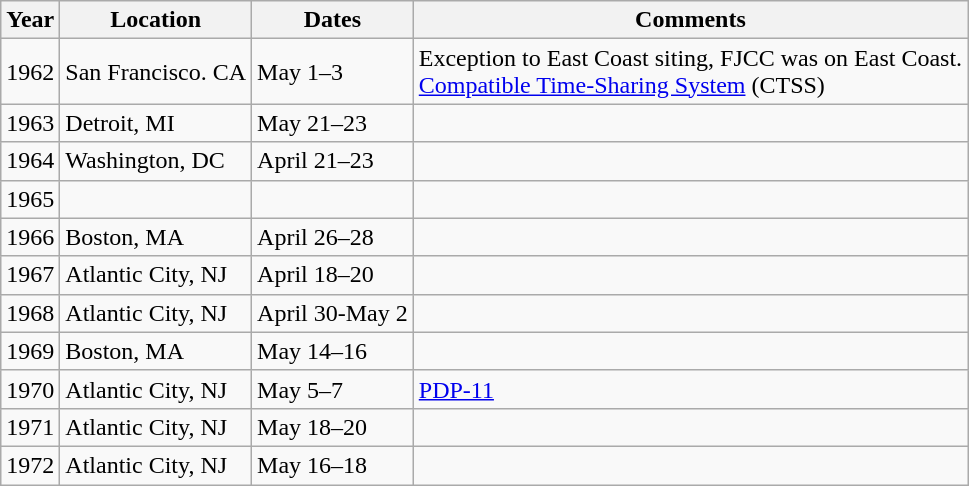<table class="wikitable">
<tr>
<th>Year</th>
<th>Location</th>
<th>Dates</th>
<th>Comments</th>
</tr>
<tr>
<td>1962</td>
<td>San Francisco. CA</td>
<td>May 1–3</td>
<td>Exception to East Coast siting, FJCC was on East Coast.<br><a href='#'>Compatible Time-Sharing System</a> (CTSS)</td>
</tr>
<tr>
<td>1963</td>
<td>Detroit, MI</td>
<td>May 21–23</td>
<td></td>
</tr>
<tr>
<td>1964</td>
<td>Washington, DC</td>
<td>April 21–23</td>
<td></td>
</tr>
<tr>
<td>1965</td>
<td></td>
<td></td>
<td></td>
</tr>
<tr>
<td>1966</td>
<td>Boston, MA</td>
<td>April 26–28</td>
<td></td>
</tr>
<tr>
<td>1967</td>
<td>Atlantic City, NJ</td>
<td>April 18–20</td>
<td></td>
</tr>
<tr>
<td>1968</td>
<td>Atlantic City, NJ</td>
<td>April 30-May 2</td>
<td></td>
</tr>
<tr>
<td>1969</td>
<td>Boston, MA</td>
<td>May 14–16</td>
<td></td>
</tr>
<tr>
<td>1970</td>
<td>Atlantic City, NJ</td>
<td>May 5–7</td>
<td><a href='#'>PDP-11</a></td>
</tr>
<tr>
<td>1971</td>
<td>Atlantic City, NJ</td>
<td>May 18–20</td>
<td></td>
</tr>
<tr>
<td>1972</td>
<td>Atlantic City, NJ</td>
<td>May 16–18</td>
<td></td>
</tr>
</table>
